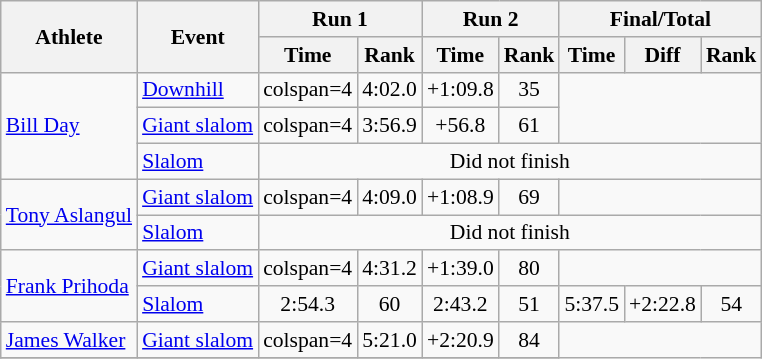<table class="wikitable" style="font-size:90%">
<tr>
<th rowspan="2">Athlete</th>
<th rowspan="2">Event</th>
<th colspan="2">Run 1</th>
<th colspan="2">Run 2</th>
<th colspan="3">Final/Total</th>
</tr>
<tr>
<th>Time</th>
<th>Rank</th>
<th>Time</th>
<th>Rank</th>
<th>Time</th>
<th>Diff</th>
<th>Rank</th>
</tr>
<tr align="center">
<td align="left" rowspan=3><a href='#'>Bill Day</a></td>
<td align="left"><a href='#'>Downhill</a></td>
<td>colspan=4 </td>
<td>4:02.0</td>
<td>+1:09.8</td>
<td>35</td>
</tr>
<tr align="center">
<td align="left"><a href='#'>Giant slalom</a></td>
<td>colspan=4 </td>
<td>3:56.9</td>
<td>+56.8</td>
<td>61</td>
</tr>
<tr align="center">
<td align="left"><a href='#'>Slalom</a></td>
<td colspan=7>Did not finish</td>
</tr>
<tr align="center">
<td align="left" rowspan=2><a href='#'>Tony Aslangul</a></td>
<td align="left"><a href='#'>Giant slalom</a></td>
<td>colspan=4 </td>
<td>4:09.0</td>
<td>+1:08.9</td>
<td>69</td>
</tr>
<tr align="center">
<td align="left"><a href='#'>Slalom</a></td>
<td colspan=7>Did not finish</td>
</tr>
<tr align="center">
<td align="left" rowspan=2><a href='#'>Frank Prihoda</a></td>
<td align="left"><a href='#'>Giant slalom</a></td>
<td>colspan=4 </td>
<td>4:31.2</td>
<td>+1:39.0</td>
<td>80</td>
</tr>
<tr align="center">
<td align="left"><a href='#'>Slalom</a></td>
<td>2:54.3</td>
<td>60</td>
<td>2:43.2</td>
<td>51</td>
<td>5:37.5</td>
<td>+2:22.8</td>
<td>54</td>
</tr>
<tr align="center">
<td align="left"><a href='#'>James Walker</a></td>
<td align="left"><a href='#'>Giant slalom</a></td>
<td>colspan=4 </td>
<td>5:21.0</td>
<td>+2:20.9</td>
<td>84</td>
</tr>
<tr align="center">
</tr>
</table>
